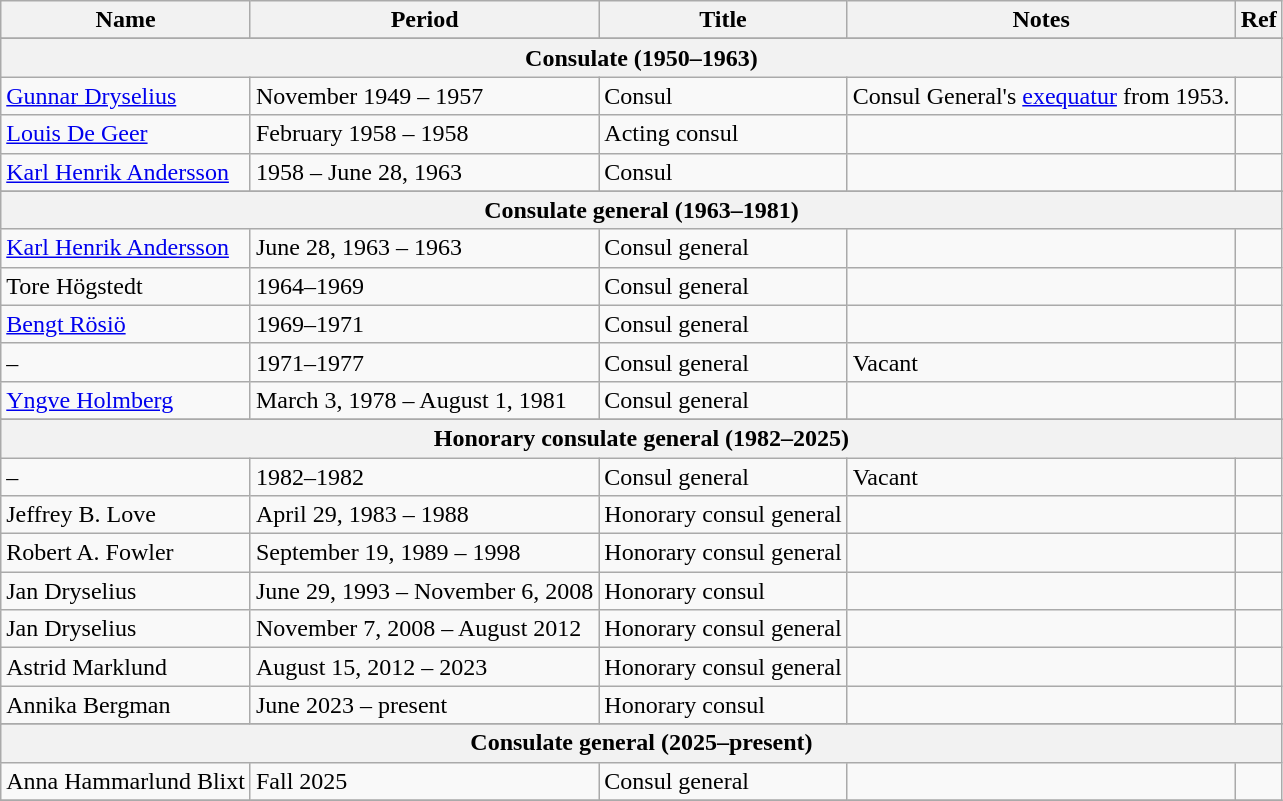<table class="wikitable">
<tr>
<th>Name</th>
<th>Period</th>
<th>Title</th>
<th>Notes</th>
<th>Ref</th>
</tr>
<tr>
</tr>
<tr style="text-align:center;">
<th colspan=5>Consulate (1950–1963)</th>
</tr>
<tr>
<td><a href='#'>Gunnar Dryselius</a></td>
<td>November 1949 – 1957</td>
<td>Consul</td>
<td>Consul General's <a href='#'>exequatur</a> from 1953.</td>
<td></td>
</tr>
<tr>
<td><a href='#'>Louis De Geer</a></td>
<td>February 1958 – 1958</td>
<td>Acting consul</td>
<td></td>
<td></td>
</tr>
<tr>
<td><a href='#'>Karl Henrik Andersson</a></td>
<td>1958 – June 28, 1963</td>
<td>Consul</td>
<td></td>
<td></td>
</tr>
<tr>
</tr>
<tr style="text-align:center;">
<th colspan=5>Consulate general (1963–1981)</th>
</tr>
<tr>
<td><a href='#'>Karl Henrik Andersson</a></td>
<td>June 28, 1963 – 1963</td>
<td>Consul general</td>
<td></td>
<td></td>
</tr>
<tr>
<td>Tore Högstedt</td>
<td>1964–1969</td>
<td>Consul general</td>
<td></td>
<td></td>
</tr>
<tr>
<td><a href='#'>Bengt Rösiö</a></td>
<td>1969–1971</td>
<td>Consul general</td>
<td></td>
<td></td>
</tr>
<tr>
<td>–</td>
<td>1971–1977</td>
<td>Consul general</td>
<td>Vacant</td>
<td></td>
</tr>
<tr>
<td><a href='#'>Yngve Holmberg</a></td>
<td>March 3, 1978 – August 1, 1981</td>
<td>Consul general</td>
<td></td>
<td></td>
</tr>
<tr>
</tr>
<tr style="text-align:center;">
<th colspan=5>Honorary consulate general (1982–2025)</th>
</tr>
<tr>
<td>–</td>
<td>1982–1982</td>
<td>Consul general</td>
<td>Vacant</td>
<td></td>
</tr>
<tr>
<td>Jeffrey B. Love</td>
<td>April 29, 1983 – 1988</td>
<td>Honorary consul general</td>
<td></td>
<td></td>
</tr>
<tr>
<td>Robert A. Fowler</td>
<td>September 19, 1989 – 1998</td>
<td>Honorary consul general</td>
<td></td>
<td></td>
</tr>
<tr>
<td>Jan Dryselius</td>
<td>June 29, 1993 – November 6, 2008</td>
<td>Honorary consul</td>
<td></td>
<td></td>
</tr>
<tr>
<td>Jan Dryselius</td>
<td>November 7, 2008 – August 2012</td>
<td>Honorary consul general</td>
<td></td>
<td></td>
</tr>
<tr>
<td>Astrid Marklund</td>
<td>August 15, 2012 – 2023</td>
<td>Honorary consul general</td>
<td></td>
<td></td>
</tr>
<tr>
<td>Annika Bergman</td>
<td>June 2023 – present</td>
<td>Honorary consul</td>
<td></td>
<td></td>
</tr>
<tr>
</tr>
<tr style="text-align:center;">
<th colspan=5>Consulate general (2025–present)</th>
</tr>
<tr>
<td>Anna Hammarlund Blixt</td>
<td>Fall 2025</td>
<td>Consul general</td>
<td></td>
<td></td>
</tr>
<tr>
</tr>
</table>
